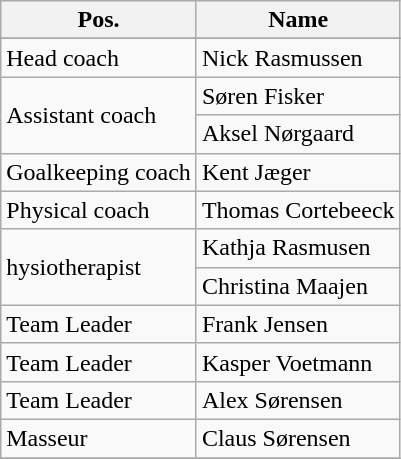<table class="wikitable" style="text-align: left;">
<tr>
<th valign=center>Pos.</th>
<th>Name</th>
</tr>
<tr>
</tr>
<tr>
<td>Head coach</td>
<td> Nick Rasmussen</td>
</tr>
<tr>
<td rowspan=2>Assistant coach</td>
<td> Søren Fisker</td>
</tr>
<tr>
<td> Aksel Nørgaard</td>
</tr>
<tr>
<td>Goalkeeping coach</td>
<td> Kent Jæger</td>
</tr>
<tr>
<td>Physical coach</td>
<td> Thomas Cortebeeck</td>
</tr>
<tr>
<td rowspan=2>hysiotherapist</td>
<td> Kathja Rasmusen</td>
</tr>
<tr>
<td> Christina Maajen</td>
</tr>
<tr>
<td>Team Leader</td>
<td> Frank Jensen</td>
</tr>
<tr>
<td>Team Leader</td>
<td> Kasper Voetmann</td>
</tr>
<tr>
<td>Team Leader</td>
<td> Alex Sørensen</td>
</tr>
<tr>
<td>Masseur</td>
<td> Claus Sørensen</td>
</tr>
<tr>
</tr>
</table>
